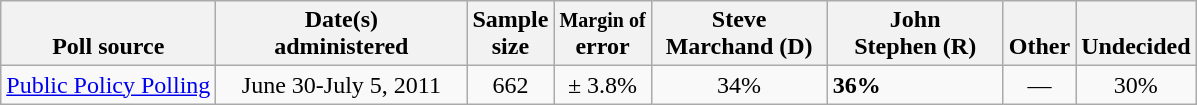<table class="wikitable">
<tr valign= bottom>
<th>Poll source</th>
<th style="width:160px;">Date(s)<br>administered</th>
<th class=small>Sample<br>size</th>
<th><small>Margin of</small><br>error</th>
<th style="width:110px;">Steve<br>Marchand (D)</th>
<th style="width:110px;">John<br>Stephen (R)</th>
<th>Other</th>
<th>Undecided</th>
</tr>
<tr>
<td><a href='#'>Public Policy Polling</a></td>
<td align=center>June 30-July 5, 2011</td>
<td align=center>662</td>
<td align=center>± 3.8%</td>
<td align=center>34%</td>
<td><strong>36%</strong></td>
<td align=center>—</td>
<td align=center>30%</td>
</tr>
</table>
